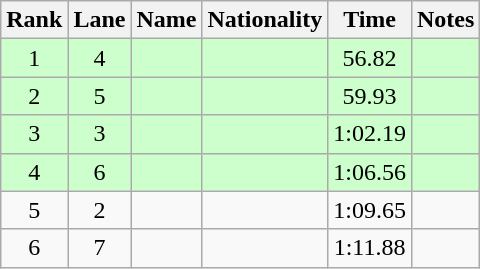<table class="wikitable sortable" style="text-align:center">
<tr>
<th>Rank</th>
<th>Lane</th>
<th>Name</th>
<th>Nationality</th>
<th>Time</th>
<th>Notes</th>
</tr>
<tr bgcolor=ccffcc>
<td>1</td>
<td>4</td>
<td align=left></td>
<td align=left></td>
<td>56.82</td>
<td><strong></strong> <strong></strong></td>
</tr>
<tr bgcolor=ccffcc>
<td>2</td>
<td>5</td>
<td align=left></td>
<td align=left></td>
<td>59.93</td>
<td><strong></strong></td>
</tr>
<tr bgcolor=ccffcc>
<td>3</td>
<td>3</td>
<td align=left></td>
<td align=left></td>
<td>1:02.19</td>
<td><strong></strong></td>
</tr>
<tr bgcolor=ccffcc>
<td>4</td>
<td>6</td>
<td align=left></td>
<td align=left></td>
<td>1:06.56</td>
<td><strong></strong></td>
</tr>
<tr>
<td>5</td>
<td>2</td>
<td align=left></td>
<td align=left></td>
<td>1:09.65</td>
<td></td>
</tr>
<tr>
<td>6</td>
<td>7</td>
<td align=left></td>
<td align=left></td>
<td>1:11.88</td>
<td></td>
</tr>
</table>
